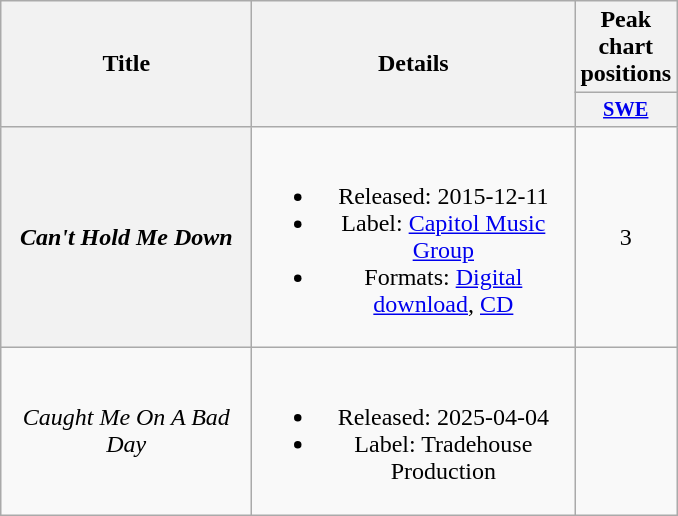<table class="wikitable plainrowheaders" style="text-align:center;">
<tr>
<th scope="col" rowspan="2" style="width:10em;">Title</th>
<th scope="col" rowspan="2" style="width:13em;">Details</th>
<th scope="col" colspan="1">Peak chart positions</th>
</tr>
<tr>
<th scope="col" style="width:3em;font-size:85%;"><a href='#'>SWE</a><br></th>
</tr>
<tr>
<th scope="row"><em>Can't Hold Me Down</em></th>
<td><br><ul><li>Released: 2015-12-11</li><li>Label: <a href='#'>Capitol Music Group</a></li><li>Formats: <a href='#'>Digital download</a>, <a href='#'>CD</a></li></ul></td>
<td>3</td>
</tr>
<tr>
<td><em>Caught Me On A Bad Day</em></td>
<td><br><ul><li>Released: 2025-04-04</li><li>Label: Tradehouse Production</li></ul></td>
<td></td>
</tr>
</table>
